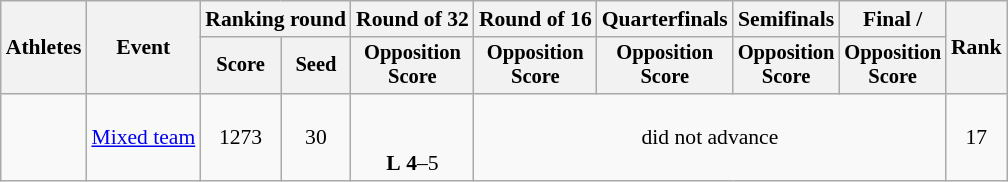<table class="wikitable" style="font-size:90%;">
<tr>
<th rowspan="2">Athletes</th>
<th rowspan="2">Event</th>
<th colspan="2">Ranking round</th>
<th>Round of 32</th>
<th>Round of 16</th>
<th>Quarterfinals</th>
<th>Semifinals</th>
<th>Final / </th>
<th rowspan=2>Rank</th>
</tr>
<tr style="font-size:95%">
<th>Score</th>
<th>Seed</th>
<th>Opposition<br>Score</th>
<th>Opposition<br>Score</th>
<th>Opposition<br>Score</th>
<th>Opposition<br>Score</th>
<th>Opposition<br>Score</th>
</tr>
<tr align=center>
<td align=left><br></td>
<td><a href='#'>Mixed team</a></td>
<td>1273</td>
<td>30</td>
<td><br><br><strong>L</strong> <strong>4</strong>–5</td>
<td colspan=4>did not advance</td>
<td>17</td>
</tr>
</table>
